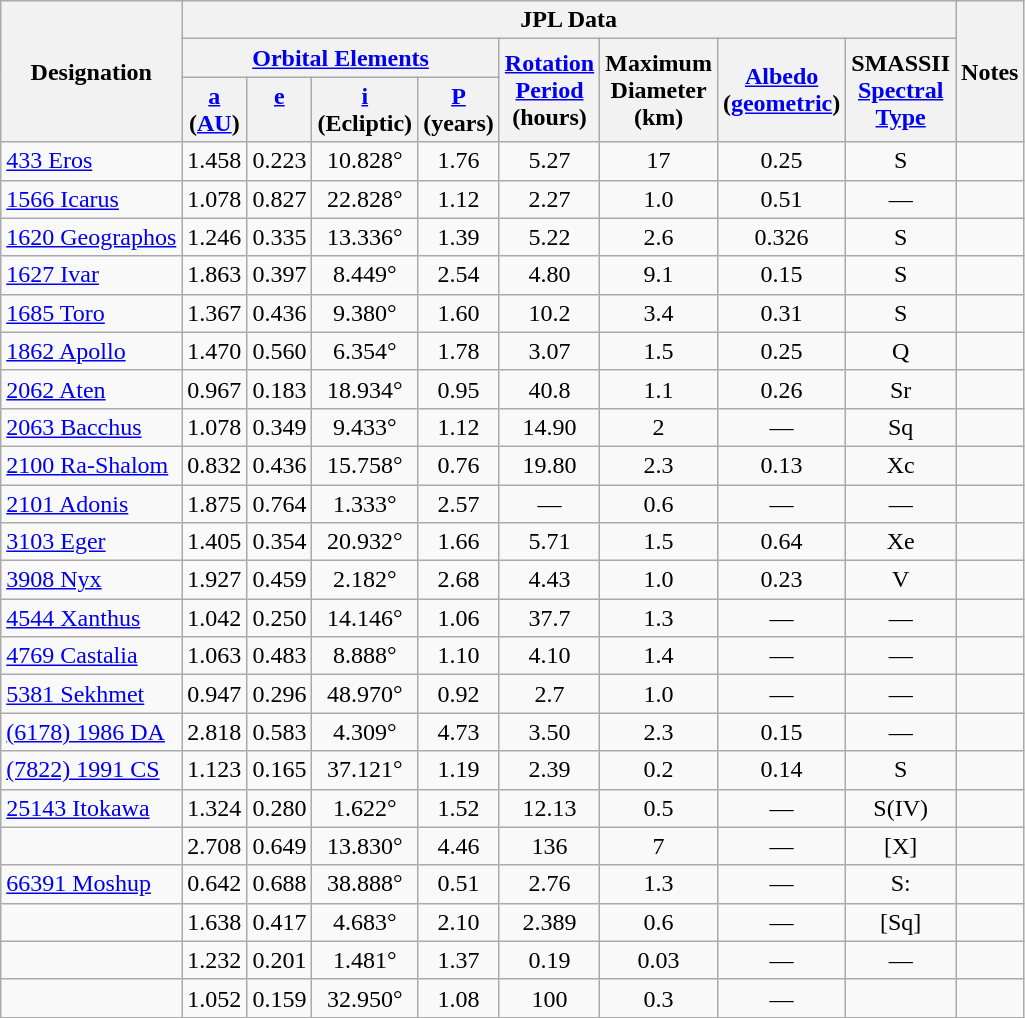<table class="wikitable" style="text-align: center;">
<tr>
<th rowspan="3">Designation</th>
<th colspan="8">JPL Data</th>
<th rowspan="3">Notes</th>
</tr>
<tr>
<th colspan="4"><a href='#'>Orbital Elements</a></th>
<th rowspan="2"><a href='#'>Rotation<br>Period</a><br><span>(hours)</span></th>
<th rowspan="2">Maximum<br>Diameter<br><span>(km)</span></th>
<th rowspan="2"><a href='#'>Albedo</a><br><span>(<a href='#'>geometric</a>)</span></th>
<th rowspan="2">SMASSII<br><a href='#'>Spectral<br>Type</a></th>
</tr>
<tr style="vertical-align:text-top;">
<th><a href='#'>a</a><br><span>(<a href='#'>AU</a>)</span></th>
<th><a href='#'>e</a></th>
<th><a href='#'>i</a><br><span>(Ecliptic)</span></th>
<th><a href='#'>P</a><br><span>(years)</span></th>
</tr>
<tr>
<td style="text-align:left; white-space:nowrap;"><a href='#'>433 Eros</a></td>
<td>1.458</td>
<td>0.223</td>
<td>10.828°</td>
<td>1.76</td>
<td>5.27</td>
<td>17</td>
<td>0.25</td>
<td>S</td>
<td></td>
</tr>
<tr>
<td style="text-align:left; white-space:nowrap;"><a href='#'>1566 Icarus</a></td>
<td>1.078</td>
<td>0.827</td>
<td>22.828°</td>
<td>1.12</td>
<td>2.27</td>
<td>1.0</td>
<td>0.51</td>
<td>—</td>
<td></td>
</tr>
<tr>
<td style="text-align:left; white-space:nowrap;"><a href='#'>1620 Geographos</a></td>
<td>1.246</td>
<td>0.335</td>
<td>13.336°</td>
<td>1.39</td>
<td>5.22</td>
<td>2.6</td>
<td>0.326</td>
<td>S</td>
<td></td>
</tr>
<tr>
<td style="text-align:left; white-space:nowrap;"><a href='#'>1627 Ivar</a></td>
<td>1.863</td>
<td>0.397</td>
<td>8.449°</td>
<td>2.54</td>
<td>4.80</td>
<td>9.1</td>
<td>0.15</td>
<td>S</td>
<td></td>
</tr>
<tr>
<td style="text-align:left; white-space:nowrap;"><a href='#'>1685 Toro</a></td>
<td>1.367</td>
<td>0.436</td>
<td>9.380°</td>
<td>1.60</td>
<td>10.2</td>
<td>3.4</td>
<td>0.31</td>
<td>S</td>
<td></td>
</tr>
<tr>
<td style="text-align:left; white-space:nowrap;"><a href='#'>1862 Apollo</a></td>
<td>1.470</td>
<td>0.560</td>
<td>6.354°</td>
<td>1.78</td>
<td>3.07</td>
<td>1.5</td>
<td>0.25</td>
<td>Q</td>
<td></td>
</tr>
<tr>
<td style="text-align:left; white-space:nowrap;"><a href='#'>2062 Aten</a></td>
<td>0.967</td>
<td>0.183</td>
<td>18.934°</td>
<td>0.95</td>
<td>40.8</td>
<td>1.1</td>
<td>0.26</td>
<td>Sr</td>
<td></td>
</tr>
<tr>
<td style="text-align:left; white-space:nowrap;"><a href='#'>2063 Bacchus</a></td>
<td>1.078</td>
<td>0.349</td>
<td>9.433°</td>
<td>1.12</td>
<td>14.90</td>
<td>2</td>
<td>—</td>
<td>Sq</td>
<td></td>
</tr>
<tr>
<td style="text-align:left; white-space:nowrap;"><a href='#'>2100 Ra-Shalom</a></td>
<td>0.832</td>
<td>0.436</td>
<td>15.758°</td>
<td>0.76</td>
<td>19.80</td>
<td>2.3</td>
<td>0.13</td>
<td>Xc</td>
<td></td>
</tr>
<tr>
<td style="text-align:left; white-space:nowrap;"><a href='#'>2101 Adonis</a></td>
<td>1.875</td>
<td>0.764</td>
<td>1.333°</td>
<td>2.57</td>
<td>—</td>
<td>0.6</td>
<td>—</td>
<td>—</td>
<td></td>
</tr>
<tr>
<td style="text-align:left; white-space:nowrap;"><a href='#'>3103 Eger</a></td>
<td>1.405</td>
<td>0.354</td>
<td>20.932°</td>
<td>1.66</td>
<td>5.71</td>
<td>1.5</td>
<td>0.64</td>
<td>Xe</td>
<td></td>
</tr>
<tr>
<td style="text-align:left; white-space:nowrap;"><a href='#'>3908 Nyx</a></td>
<td>1.927</td>
<td>0.459</td>
<td>2.182°</td>
<td>2.68</td>
<td>4.43</td>
<td>1.0</td>
<td>0.23</td>
<td>V</td>
<td></td>
</tr>
<tr>
<td style="text-align:left; white-space:nowrap;"><a href='#'>4544 Xanthus</a></td>
<td>1.042</td>
<td>0.250</td>
<td>14.146°</td>
<td>1.06</td>
<td>37.7</td>
<td>1.3</td>
<td>—</td>
<td>—</td>
<td></td>
</tr>
<tr>
<td style="text-align:left; white-space:nowrap;"><a href='#'>4769 Castalia</a></td>
<td>1.063</td>
<td>0.483</td>
<td>8.888°</td>
<td>1.10</td>
<td>4.10</td>
<td>1.4</td>
<td>—</td>
<td>—</td>
<td></td>
</tr>
<tr>
<td style="text-align:left; white-space:nowrap;"><a href='#'>5381 Sekhmet</a></td>
<td>0.947</td>
<td>0.296</td>
<td>48.970°</td>
<td>0.92</td>
<td>2.7</td>
<td>1.0</td>
<td>—</td>
<td>—</td>
<td></td>
</tr>
<tr>
<td style="text-align:left; white-space:nowrap;"><a href='#'>(6178) 1986 DA</a></td>
<td>2.818</td>
<td>0.583</td>
<td>4.309°</td>
<td>4.73</td>
<td>3.50</td>
<td>2.3</td>
<td>0.15</td>
<td>—</td>
<td></td>
</tr>
<tr>
<td style="text-align:left; white-space:nowrap;"><a href='#'>(7822) 1991 CS</a></td>
<td>1.123</td>
<td>0.165</td>
<td>37.121°</td>
<td>1.19</td>
<td>2.39</td>
<td>0.2</td>
<td>0.14</td>
<td>S</td>
<td></td>
</tr>
<tr>
<td style="text-align:left; white-space:nowrap;"><a href='#'>25143 Itokawa</a></td>
<td>1.324</td>
<td>0.280</td>
<td>1.622°</td>
<td>1.52</td>
<td>12.13</td>
<td>0.5</td>
<td>—</td>
<td>S(IV)</td>
<td></td>
</tr>
<tr>
<td style="text-align:left; white-space:nowrap;"></td>
<td>2.708</td>
<td>0.649</td>
<td>13.830°</td>
<td>4.46</td>
<td>136</td>
<td>7</td>
<td>—</td>
<td>[X]</td>
<td></td>
</tr>
<tr>
<td style="text-align:left; white-space:nowrap;"><a href='#'>66391 Moshup</a></td>
<td>0.642</td>
<td>0.688</td>
<td>38.888°</td>
<td>0.51</td>
<td>2.76</td>
<td>1.3</td>
<td>—</td>
<td>S:</td>
<td></td>
</tr>
<tr>
<td style="text-align:left; white-space:nowrap;"></td>
<td>1.638</td>
<td>0.417</td>
<td>4.683°</td>
<td>2.10</td>
<td>2.389</td>
<td>0.6</td>
<td>—</td>
<td>[Sq]</td>
<td></td>
</tr>
<tr>
<td style="text-align:left; white-space:nowrap;"></td>
<td>1.232</td>
<td>0.201</td>
<td>1.481°</td>
<td>1.37</td>
<td>0.19</td>
<td>0.03</td>
<td>—</td>
<td>—</td>
<td></td>
</tr>
<tr>
<td style="text-align:left; white-space:nowrap;"></td>
<td>1.052</td>
<td>0.159</td>
<td>32.950°</td>
<td>1.08</td>
<td>100</td>
<td>0.3</td>
<td>—</td>
<td></td>
<td></td>
</tr>
</table>
